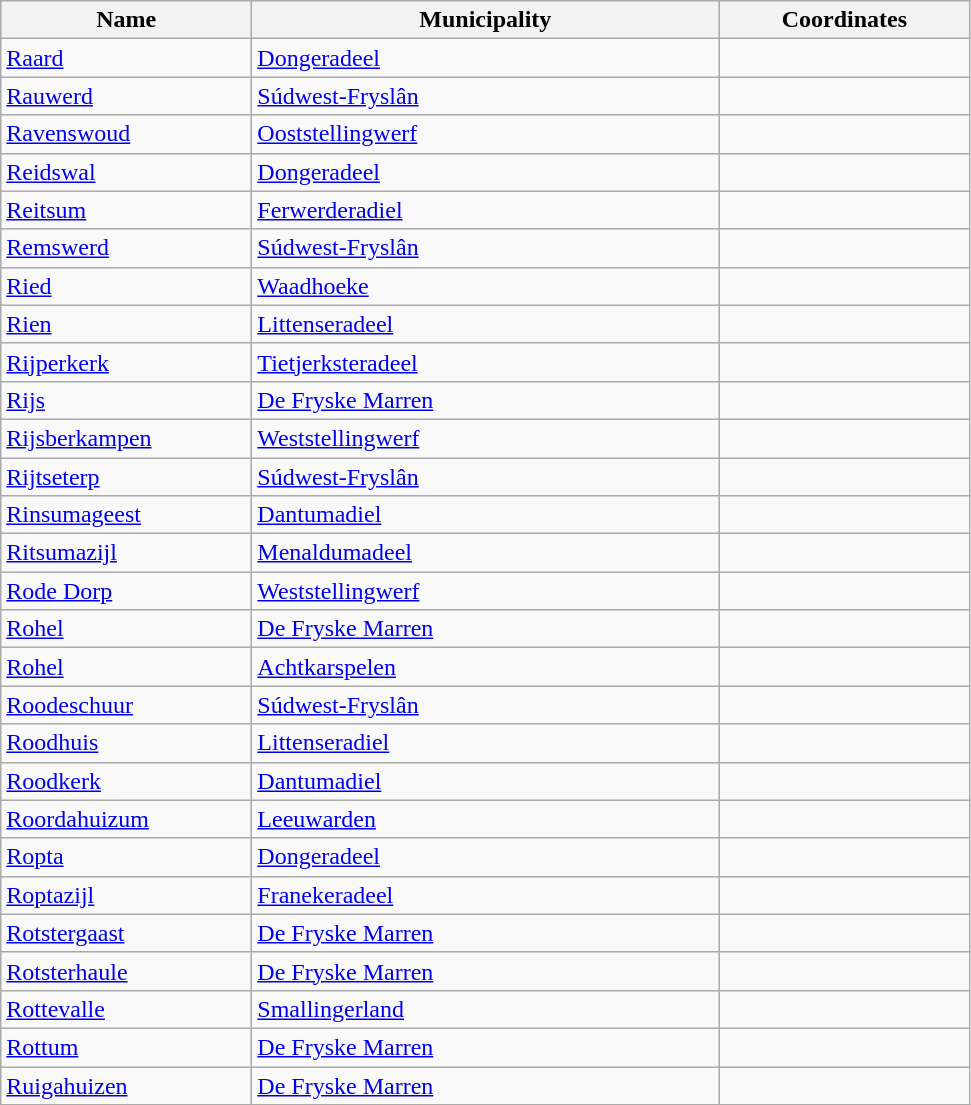<table class="wikitable sortable">
<tr>
<th style="width:10em">Name</th>
<th style="width:19em">Municipality</th>
<th style="width:10em" style="text-align:center">Coordinates</th>
</tr>
<tr>
<td><a href='#'>Raard</a></td>
<td><a href='#'>Dongeradeel</a></td>
<td></td>
</tr>
<tr>
<td><a href='#'>Rauwerd</a></td>
<td><a href='#'>Súdwest-Fryslân</a></td>
<td></td>
</tr>
<tr>
<td><a href='#'>Ravenswoud</a></td>
<td><a href='#'>Ooststellingwerf</a></td>
<td></td>
</tr>
<tr>
<td><a href='#'>Reidswal</a></td>
<td><a href='#'>Dongeradeel</a></td>
<td></td>
</tr>
<tr>
<td><a href='#'>Reitsum</a></td>
<td><a href='#'>Ferwerderadiel</a></td>
<td></td>
</tr>
<tr>
<td><a href='#'>Remswerd</a></td>
<td><a href='#'>Súdwest-Fryslân</a></td>
<td></td>
</tr>
<tr>
<td><a href='#'>Ried</a></td>
<td><a href='#'>Waadhoeke</a></td>
<td></td>
</tr>
<tr>
<td><a href='#'>Rien</a></td>
<td><a href='#'>Littenseradeel</a></td>
<td></td>
</tr>
<tr>
<td><a href='#'>Rijperkerk</a></td>
<td><a href='#'>Tietjerksteradeel</a></td>
<td></td>
</tr>
<tr>
<td><a href='#'>Rijs</a></td>
<td><a href='#'>De Fryske Marren</a></td>
<td></td>
</tr>
<tr>
<td><a href='#'>Rijsberkampen</a></td>
<td><a href='#'>Weststellingwerf</a></td>
<td></td>
</tr>
<tr>
<td><a href='#'>Rijtseterp</a></td>
<td><a href='#'>Súdwest-Fryslân</a></td>
<td></td>
</tr>
<tr>
<td><a href='#'>Rinsumageest</a></td>
<td><a href='#'>Dantumadiel</a></td>
<td></td>
</tr>
<tr>
<td><a href='#'>Ritsumazijl</a></td>
<td><a href='#'>Menaldumadeel</a></td>
<td></td>
</tr>
<tr>
<td><a href='#'>Rode Dorp</a></td>
<td><a href='#'>Weststellingwerf</a></td>
<td></td>
</tr>
<tr>
<td><a href='#'>Rohel</a></td>
<td><a href='#'>De Fryske Marren</a></td>
<td></td>
</tr>
<tr>
<td><a href='#'>Rohel</a></td>
<td><a href='#'>Achtkarspelen</a></td>
<td></td>
</tr>
<tr>
<td><a href='#'>Roodeschuur</a></td>
<td><a href='#'>Súdwest-Fryslân</a></td>
<td></td>
</tr>
<tr>
<td><a href='#'>Roodhuis</a></td>
<td><a href='#'>Littenseradiel</a></td>
<td></td>
</tr>
<tr>
<td><a href='#'>Roodkerk</a></td>
<td><a href='#'>Dantumadiel</a></td>
<td></td>
</tr>
<tr>
<td><a href='#'>Roordahuizum</a></td>
<td><a href='#'>Leeuwarden</a></td>
<td></td>
</tr>
<tr>
<td><a href='#'>Ropta</a></td>
<td><a href='#'>Dongeradeel</a></td>
<td></td>
</tr>
<tr>
<td><a href='#'>Roptazijl</a></td>
<td><a href='#'>Franekeradeel</a></td>
<td></td>
</tr>
<tr>
<td><a href='#'>Rotstergaast</a></td>
<td><a href='#'>De Fryske Marren</a></td>
<td></td>
</tr>
<tr>
<td><a href='#'>Rotsterhaule</a></td>
<td><a href='#'>De Fryske Marren</a></td>
<td></td>
</tr>
<tr>
<td><a href='#'>Rottevalle</a></td>
<td><a href='#'>Smallingerland</a></td>
<td></td>
</tr>
<tr>
<td><a href='#'>Rottum</a></td>
<td><a href='#'>De Fryske Marren</a></td>
<td></td>
</tr>
<tr>
<td><a href='#'>Ruigahuizen</a></td>
<td><a href='#'>De Fryske Marren</a></td>
<td></td>
</tr>
</table>
